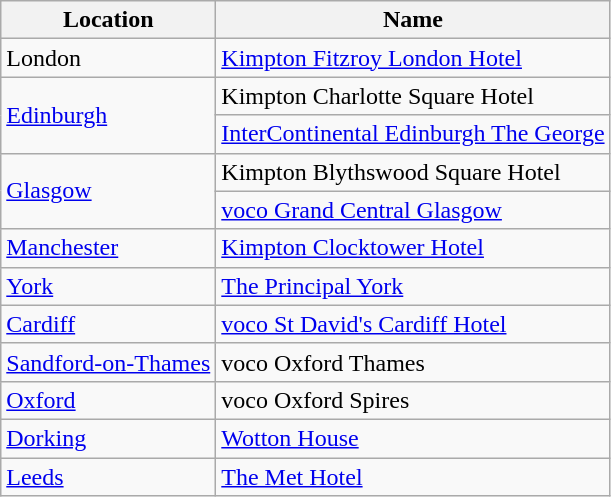<table class="wikitable">
<tr>
<th>Location</th>
<th>Name</th>
</tr>
<tr>
<td>London</td>
<td><a href='#'>Kimpton Fitzroy London Hotel</a></td>
</tr>
<tr>
<td rowspan="2"><a href='#'>Edinburgh</a></td>
<td>Kimpton Charlotte Square Hotel</td>
</tr>
<tr>
<td><a href='#'>InterContinental Edinburgh The George</a></td>
</tr>
<tr>
<td rowspan="2"><a href='#'>Glasgow</a></td>
<td>Kimpton Blythswood Square Hotel</td>
</tr>
<tr>
<td><a href='#'>voco Grand Central Glasgow</a></td>
</tr>
<tr>
<td><a href='#'>Manchester</a></td>
<td><a href='#'>Kimpton Clocktower Hotel</a></td>
</tr>
<tr>
<td><a href='#'>York</a></td>
<td><a href='#'>The Principal York</a></td>
</tr>
<tr>
<td><a href='#'>Cardiff</a></td>
<td><a href='#'>voco St David's Cardiff Hotel</a></td>
</tr>
<tr>
<td><a href='#'>Sandford-on-Thames</a></td>
<td>voco Oxford Thames</td>
</tr>
<tr>
<td><a href='#'>Oxford</a></td>
<td>voco Oxford Spires</td>
</tr>
<tr>
<td><a href='#'>Dorking</a></td>
<td><a href='#'>Wotton House</a></td>
</tr>
<tr>
<td><a href='#'>Leeds</a></td>
<td><a href='#'>The Met Hotel</a></td>
</tr>
</table>
